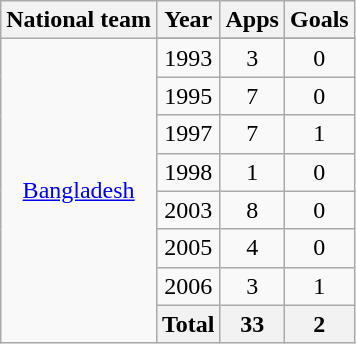<table class="wikitable" style="text-align: center;">
<tr>
<th>National team</th>
<th>Year</th>
<th>Apps</th>
<th>Goals</th>
</tr>
<tr>
<td rowspan="9"><a href='#'>Bangladesh</a></td>
</tr>
<tr>
<td>1993</td>
<td>3</td>
<td>0</td>
</tr>
<tr>
<td>1995</td>
<td>7</td>
<td>0</td>
</tr>
<tr>
<td>1997</td>
<td>7</td>
<td>1</td>
</tr>
<tr>
<td>1998</td>
<td>1</td>
<td>0</td>
</tr>
<tr>
<td>2003</td>
<td>8</td>
<td>0</td>
</tr>
<tr>
<td>2005</td>
<td>4</td>
<td>0</td>
</tr>
<tr>
<td>2006</td>
<td>3</td>
<td>1</td>
</tr>
<tr>
<th>Total</th>
<th>33</th>
<th>2</th>
</tr>
</table>
